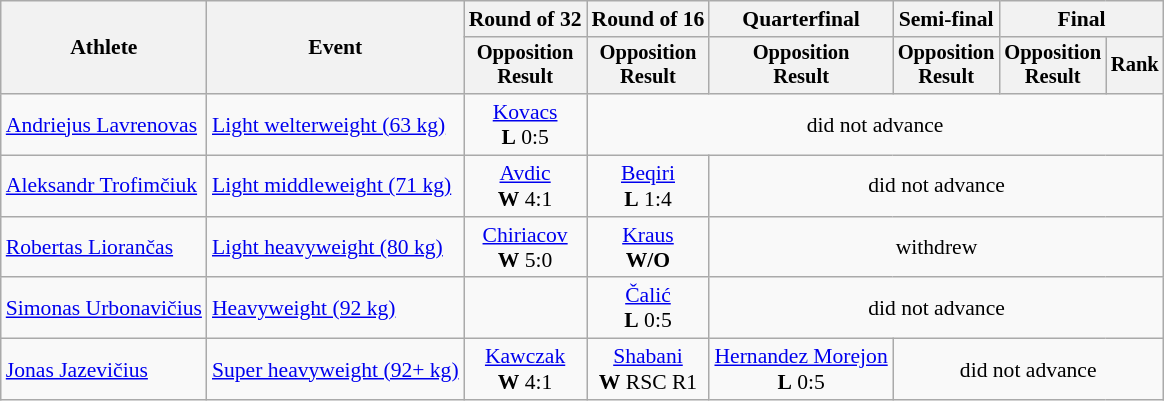<table class=wikitable style=font-size:90%;text-align:center>
<tr>
<th rowspan=2>Athlete</th>
<th rowspan=2>Event</th>
<th>Round of 32</th>
<th>Round of 16</th>
<th>Quarterfinal</th>
<th>Semi-final</th>
<th colspan=2>Final</th>
</tr>
<tr style=font-size:95%>
<th>Opposition<br>Result</th>
<th>Opposition<br>Result</th>
<th>Opposition<br>Result</th>
<th>Opposition<br>Result</th>
<th>Opposition<br>Result</th>
<th>Rank</th>
</tr>
<tr>
<td align=left><a href='#'>Andriejus Lavrenovas</a></td>
<td align=left><a href='#'>Light welterweight (63 kg)</a></td>
<td> <a href='#'>Kovacs</a> <br> <strong>L</strong> 0:5</td>
<td colspan=5>did not advance</td>
</tr>
<tr>
<td align=left><a href='#'>Aleksandr Trofimčiuk</a></td>
<td align=left><a href='#'>Light middleweight (71 kg)</a></td>
<td> <a href='#'>Avdic</a> <br> <strong>W</strong> 4:1</td>
<td> <a href='#'>Beqiri</a> <br> <strong>L</strong> 1:4</td>
<td colspan=5>did not advance</td>
</tr>
<tr>
<td align=left><a href='#'>Robertas Liorančas</a></td>
<td align=left><a href='#'>Light heavyweight (80 kg)</a></td>
<td> <a href='#'>Chiriacov</a> <br> <strong>W</strong> 5:0</td>
<td> <a href='#'>Kraus</a> <br> <strong>W/O</strong></td>
<td colspan=4>withdrew</td>
</tr>
<tr>
<td align=left><a href='#'>Simonas Urbonavičius </a></td>
<td align=left><a href='#'>Heavyweight (92 kg)</a></td>
<td></td>
<td> <a href='#'>Čalić</a> <br> <strong>L</strong> 0:5</td>
<td colspan=4>did not advance</td>
</tr>
<tr>
<td align=left><a href='#'>Jonas Jazevičius</a></td>
<td align=left><a href='#'>Super heavyweight (92+ kg)</a></td>
<td> <a href='#'>Kawczak</a> <br> <strong>W</strong> 4:1</td>
<td> <a href='#'>Shabani</a> <br> <strong>W</strong> RSC R1</td>
<td> <a href='#'>Hernandez Morejon</a> <br> <strong>L</strong> 0:5</td>
<td colspan=4>did not advance</td>
</tr>
</table>
